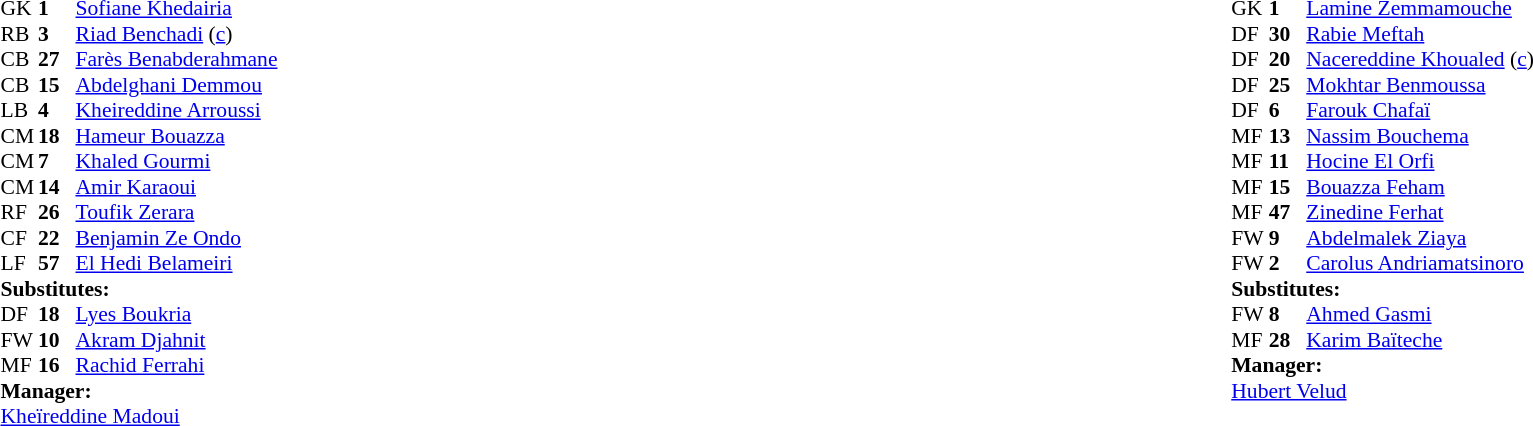<table width="100%">
<tr>
<td valign="top" width="50%"><br><table style="font-size: 90%" cellspacing="0" cellpadding="0">
<tr>
<td colspan="4"></td>
</tr>
<tr>
<th width="25"></th>
<th width="25"></th>
<th width="200"></th>
<th></th>
</tr>
<tr>
<td>GK</td>
<td><strong>1</strong></td>
<td> <a href='#'>Sofiane Khedairia</a></td>
</tr>
<tr>
<td>RB</td>
<td><strong>3</strong></td>
<td> <a href='#'>Riad Benchadi</a> (<a href='#'>c</a>)</td>
<td></td>
<td></td>
</tr>
<tr>
<td>CB</td>
<td><strong>27</strong></td>
<td> <a href='#'>Farès Benabderahmane</a></td>
</tr>
<tr>
<td>CB</td>
<td><strong>15</strong></td>
<td> <a href='#'>Abdelghani Demmou</a></td>
</tr>
<tr>
<td>LB</td>
<td><strong>4</strong></td>
<td> <a href='#'>Kheireddine Arroussi</a></td>
</tr>
<tr>
<td>CM</td>
<td><strong>18</strong></td>
<td> <a href='#'>Hameur Bouazza</a></td>
</tr>
<tr>
<td>CM</td>
<td><strong>7</strong></td>
<td> <a href='#'>Khaled Gourmi</a></td>
</tr>
<tr>
<td>CM</td>
<td><strong>14</strong></td>
<td> <a href='#'>Amir Karaoui</a></td>
<td></td>
<td></td>
<td></td>
</tr>
<tr>
<td>RF</td>
<td><strong>26</strong></td>
<td> <a href='#'>Toufik Zerara</a></td>
</tr>
<tr>
<td>CF</td>
<td><strong>22</strong></td>
<td> <a href='#'>Benjamin Ze Ondo</a></td>
<td></td>
<td></td>
</tr>
<tr>
<td>LF</td>
<td><strong>57</strong></td>
<td> <a href='#'>El Hedi Belameiri</a></td>
<td></td>
<td></td>
</tr>
<tr>
<td colspan=4><strong>Substitutes:</strong></td>
</tr>
<tr>
<td>DF</td>
<td><strong>18</strong></td>
<td> <a href='#'>Lyes Boukria</a></td>
<td></td>
<td></td>
</tr>
<tr>
<td>FW</td>
<td><strong>10</strong></td>
<td> <a href='#'>Akram Djahnit</a></td>
<td></td>
<td></td>
</tr>
<tr>
<td>MF</td>
<td><strong>16</strong></td>
<td> <a href='#'>Rachid Ferrahi</a></td>
<td></td>
<td></td>
<td></td>
</tr>
<tr>
<td colspan=4><strong>Manager:</strong></td>
</tr>
<tr>
<td colspan="4"> <a href='#'>Kheïreddine Madoui</a></td>
</tr>
</table>
</td>
<td valign="top"></td>
<td valign="top" width="50%"><br><table style="font-size: 90%" cellspacing="0" cellpadding="0" align="center">
<tr>
<td colspan="4"></td>
</tr>
<tr>
<th width="25"></th>
<th width="25"></th>
<th width="200"></th>
<th></th>
</tr>
<tr>
<td>GK</td>
<td><strong>1</strong></td>
<td> <a href='#'>Lamine Zemmamouche</a></td>
</tr>
<tr>
<td>DF</td>
<td><strong>30</strong></td>
<td> <a href='#'>Rabie Meftah</a></td>
</tr>
<tr>
<td>DF</td>
<td><strong>20</strong></td>
<td> <a href='#'>Nacereddine Khoualed</a> (<a href='#'>c</a>)</td>
</tr>
<tr>
<td>DF</td>
<td><strong>25</strong></td>
<td> <a href='#'>Mokhtar Benmoussa</a></td>
</tr>
<tr>
<td>DF</td>
<td><strong>6</strong></td>
<td> <a href='#'>Farouk Chafaï</a></td>
</tr>
<tr>
<td>MF</td>
<td><strong>13</strong></td>
<td> <a href='#'>Nassim Bouchema</a></td>
</tr>
<tr>
<td>MF</td>
<td><strong>11</strong></td>
<td> <a href='#'>Hocine El Orfi</a></td>
</tr>
<tr>
<td>MF</td>
<td><strong>15</strong></td>
<td> <a href='#'>Bouazza Feham</a></td>
</tr>
<tr>
<td>MF</td>
<td><strong>47</strong></td>
<td> <a href='#'>Zinedine Ferhat</a></td>
</tr>
<tr>
<td>FW</td>
<td><strong>9</strong></td>
<td> <a href='#'>Abdelmalek Ziaya</a></td>
<td></td>
<td></td>
</tr>
<tr>
<td>FW</td>
<td><strong>2</strong></td>
<td> <a href='#'>Carolus Andriamatsinoro</a></td>
<td></td>
<td></td>
</tr>
<tr>
<td colspan=4><strong>Substitutes:</strong></td>
</tr>
<tr>
<td>FW</td>
<td><strong>8</strong></td>
<td> <a href='#'>Ahmed Gasmi</a></td>
<td></td>
<td></td>
</tr>
<tr>
<td>MF</td>
<td><strong>28</strong></td>
<td> <a href='#'>Karim Baïteche</a></td>
<td></td>
<td></td>
</tr>
<tr>
<td colspan=4><strong>Manager:</strong></td>
</tr>
<tr>
<td colspan="4"> <a href='#'>Hubert Velud</a></td>
</tr>
</table>
</td>
</tr>
</table>
